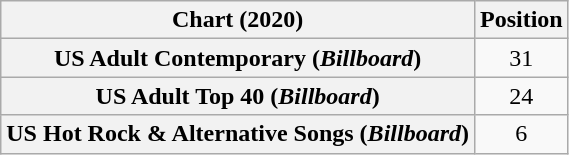<table class="wikitable sortable plainrowheaders" style="text-align:center">
<tr>
<th scope="col">Chart (2020)</th>
<th scope="col">Position</th>
</tr>
<tr>
<th scope="row">US Adult Contemporary (<em>Billboard</em>)</th>
<td>31</td>
</tr>
<tr>
<th scope="row">US Adult Top 40 (<em>Billboard</em>)</th>
<td>24</td>
</tr>
<tr>
<th scope="row">US Hot Rock & Alternative Songs (<em>Billboard</em>)</th>
<td>6</td>
</tr>
</table>
